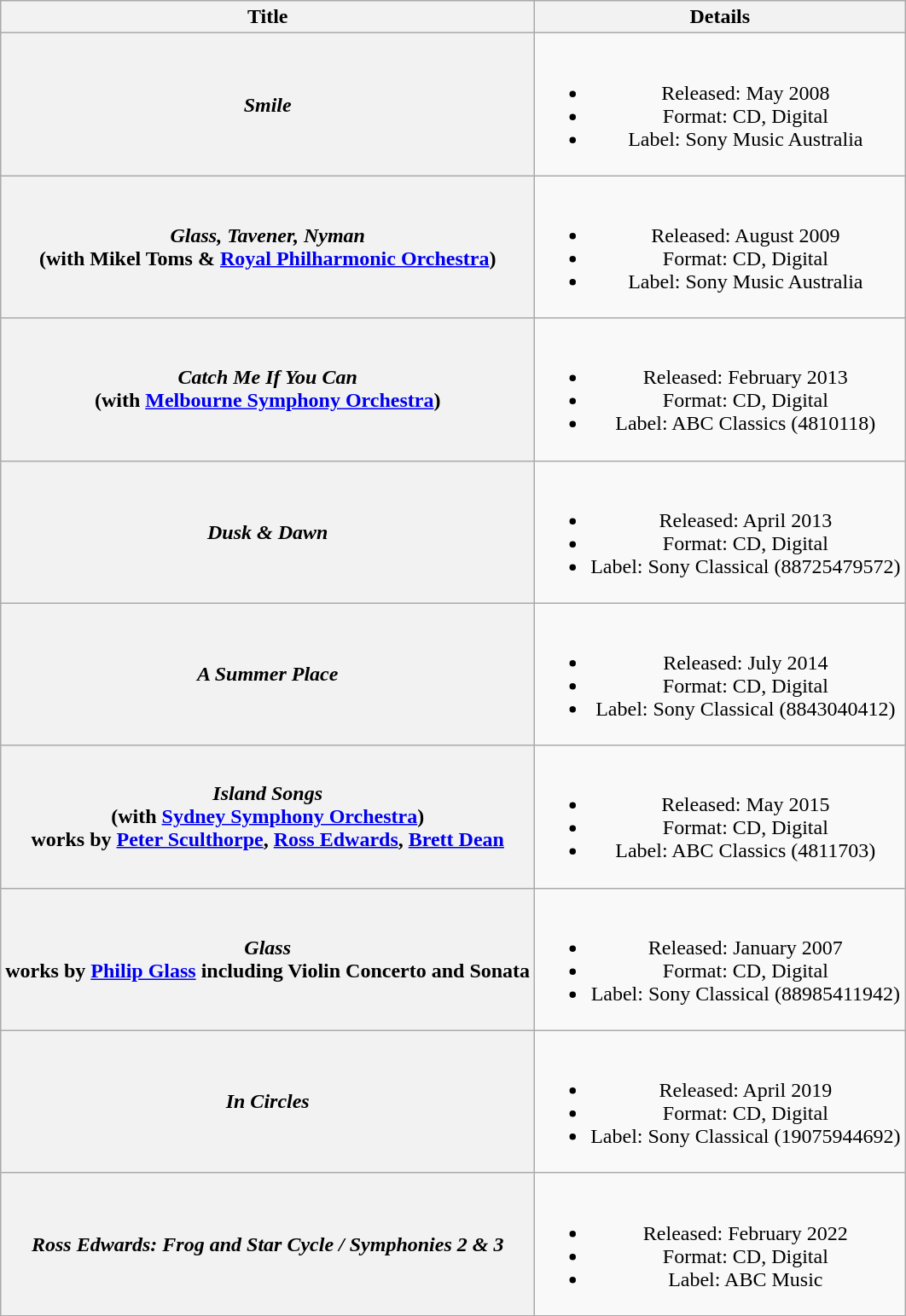<table class="wikitable plainrowheaders" style="text-align:center;" border="1">
<tr>
<th>Title</th>
<th>Details</th>
</tr>
<tr>
<th scope="row"><em>Smile</em></th>
<td><br><ul><li>Released: May 2008</li><li>Format: CD, Digital</li><li>Label: Sony Music Australia</li></ul></td>
</tr>
<tr>
<th scope="row"><em>Glass, Tavener, Nyman</em> <br> (with Mikel Toms & <a href='#'>Royal Philharmonic Orchestra</a>)</th>
<td><br><ul><li>Released: August 2009</li><li>Format: CD, Digital</li><li>Label: Sony Music Australia</li></ul></td>
</tr>
<tr>
<th scope="row"><em>Catch Me If You Can</em> <br> (with <a href='#'>Melbourne Symphony Orchestra</a>)</th>
<td><br><ul><li>Released: February 2013</li><li>Format: CD, Digital</li><li>Label: ABC Classics (4810118)</li></ul></td>
</tr>
<tr>
<th scope="row"><em>Dusk & Dawn</em></th>
<td><br><ul><li>Released: April 2013</li><li>Format: CD, Digital</li><li>Label: Sony Classical (88725479572)</li></ul></td>
</tr>
<tr>
<th scope="row"><em>A Summer Place</em></th>
<td><br><ul><li>Released: July 2014</li><li>Format: CD, Digital</li><li>Label: Sony Classical (8843040412)</li></ul></td>
</tr>
<tr>
<th scope="row"><em>Island Songs</em> <br> (with <a href='#'>Sydney Symphony Orchestra</a>) <br> works by <a href='#'>Peter Sculthorpe</a>, <a href='#'>Ross Edwards</a>, <a href='#'>Brett Dean</a></th>
<td><br><ul><li>Released: May 2015</li><li>Format: CD, Digital</li><li>Label: ABC Classics (4811703)</li></ul></td>
</tr>
<tr>
<th scope="row"><em>Glass</em> <br> works by <a href='#'>Philip Glass</a> including Violin Concerto and Sonata</th>
<td><br><ul><li>Released: January 2007</li><li>Format: CD, Digital</li><li>Label: Sony Classical (88985411942)</li></ul></td>
</tr>
<tr>
<th scope="row"><em>In Circles</em></th>
<td><br><ul><li>Released: April 2019</li><li>Format: CD, Digital</li><li>Label: Sony Classical (19075944692)</li></ul></td>
</tr>
<tr>
<th scope="row"><em> Ross Edwards: Frog and Star Cycle / Symphonies 2 & 3</em></th>
<td><br><ul><li>Released: February 2022</li><li>Format: CD, Digital</li><li>Label: ABC Music</li></ul></td>
</tr>
</table>
